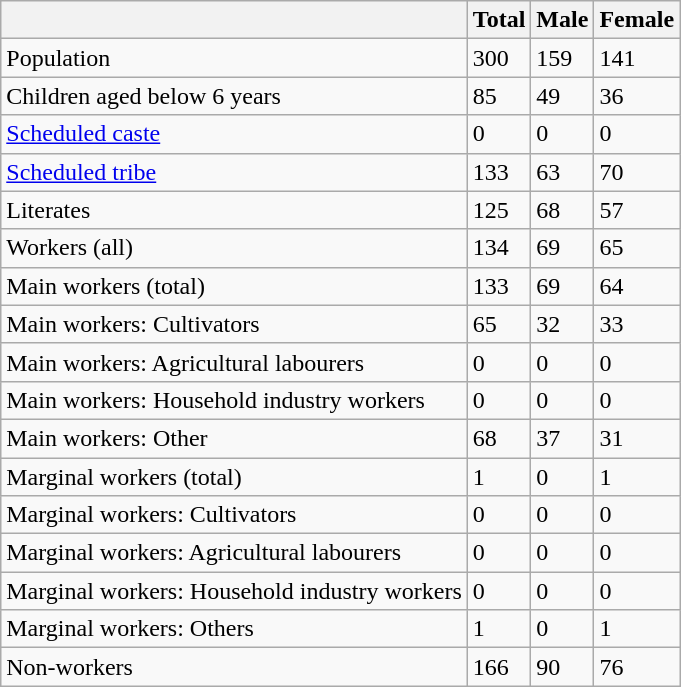<table class="wikitable sortable">
<tr>
<th></th>
<th>Total</th>
<th>Male</th>
<th>Female</th>
</tr>
<tr>
<td>Population</td>
<td>300</td>
<td>159</td>
<td>141</td>
</tr>
<tr>
<td>Children aged below 6 years</td>
<td>85</td>
<td>49</td>
<td>36</td>
</tr>
<tr>
<td><a href='#'>Scheduled caste</a></td>
<td>0</td>
<td>0</td>
<td>0</td>
</tr>
<tr>
<td><a href='#'>Scheduled tribe</a></td>
<td>133</td>
<td>63</td>
<td>70</td>
</tr>
<tr>
<td>Literates</td>
<td>125</td>
<td>68</td>
<td>57</td>
</tr>
<tr>
<td>Workers (all)</td>
<td>134</td>
<td>69</td>
<td>65</td>
</tr>
<tr>
<td>Main workers (total)</td>
<td>133</td>
<td>69</td>
<td>64</td>
</tr>
<tr>
<td>Main workers: Cultivators</td>
<td>65</td>
<td>32</td>
<td>33</td>
</tr>
<tr>
<td>Main workers: Agricultural labourers</td>
<td>0</td>
<td>0</td>
<td>0</td>
</tr>
<tr>
<td>Main workers: Household industry workers</td>
<td>0</td>
<td>0</td>
<td>0</td>
</tr>
<tr>
<td>Main workers: Other</td>
<td>68</td>
<td>37</td>
<td>31</td>
</tr>
<tr>
<td>Marginal workers (total)</td>
<td>1</td>
<td>0</td>
<td>1</td>
</tr>
<tr>
<td>Marginal workers: Cultivators</td>
<td>0</td>
<td>0</td>
<td>0</td>
</tr>
<tr>
<td>Marginal workers: Agricultural labourers</td>
<td>0</td>
<td>0</td>
<td>0</td>
</tr>
<tr>
<td>Marginal workers: Household industry workers</td>
<td>0</td>
<td>0</td>
<td>0</td>
</tr>
<tr>
<td>Marginal workers: Others</td>
<td>1</td>
<td>0</td>
<td>1</td>
</tr>
<tr>
<td>Non-workers</td>
<td>166</td>
<td>90</td>
<td>76</td>
</tr>
</table>
